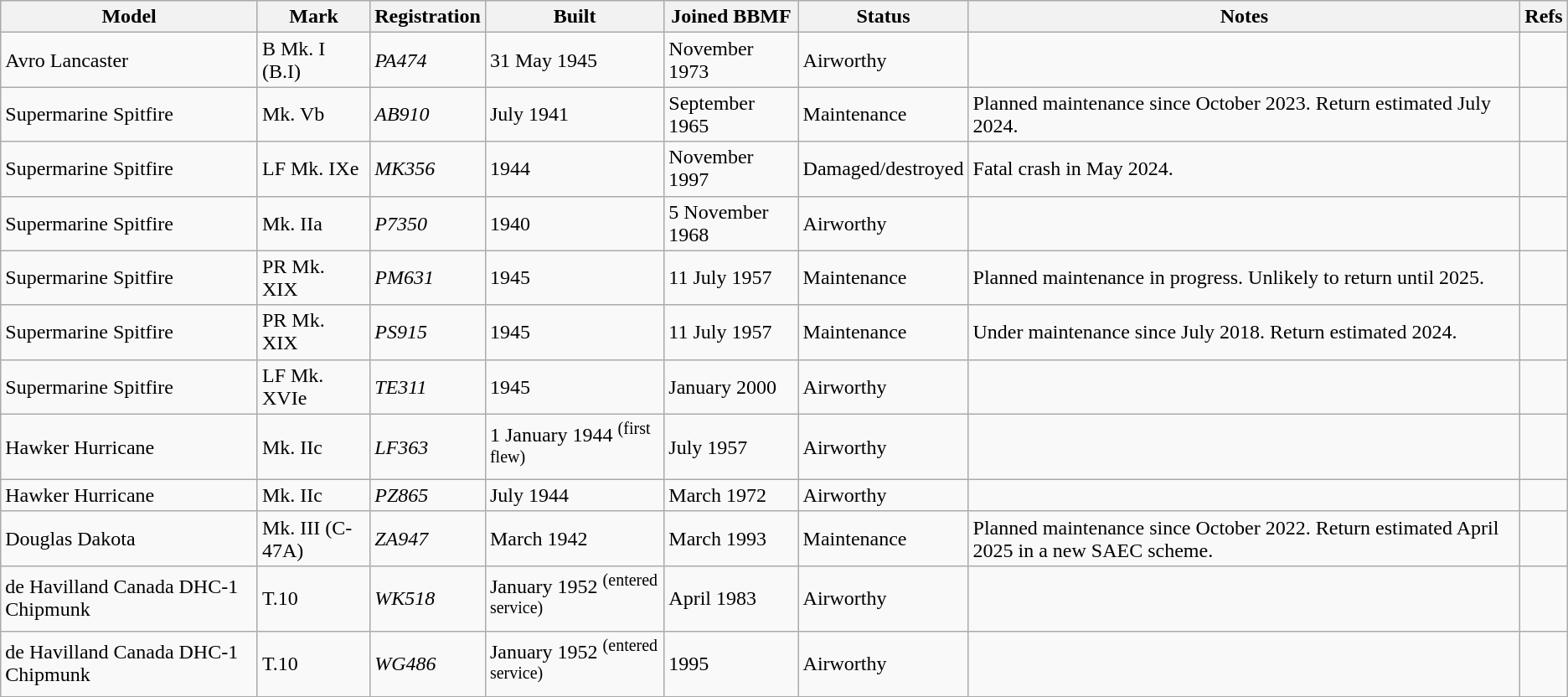<table class="wikitable sortable">
<tr>
<th>Model</th>
<th>Mark</th>
<th>Registration</th>
<th>Built</th>
<th>Joined BBMF</th>
<th>Status</th>
<th>Notes</th>
<th>Refs</th>
</tr>
<tr>
<td>Avro Lancaster</td>
<td>B Mk. I (B.I)</td>
<td><em>PA474</em></td>
<td>31 May 1945</td>
<td>November 1973</td>
<td>Airworthy</td>
<td></td>
<td></td>
</tr>
<tr>
<td>Supermarine Spitfire</td>
<td>Mk. Vb</td>
<td><em>AB910</em></td>
<td>July 1941</td>
<td>September 1965</td>
<td>Maintenance</td>
<td>Planned maintenance since October 2023. Return estimated July 2024.</td>
<td></td>
</tr>
<tr>
<td>Supermarine Spitfire</td>
<td>LF Mk. IXe</td>
<td><em>MK356</em></td>
<td>1944</td>
<td>November 1997</td>
<td>Damaged/destroyed</td>
<td>Fatal crash in May 2024.</td>
<td></td>
</tr>
<tr>
<td>Supermarine Spitfire</td>
<td>Mk. IIa</td>
<td><em>P7350</em></td>
<td>1940</td>
<td>5 November 1968</td>
<td>Airworthy</td>
<td></td>
<td></td>
</tr>
<tr>
<td>Supermarine Spitfire</td>
<td>PR Mk. XIX</td>
<td><em>PM631</em></td>
<td>1945</td>
<td>11 July 1957</td>
<td>Maintenance</td>
<td>Planned maintenance in progress. Unlikely to return until 2025.</td>
<td></td>
</tr>
<tr>
<td>Supermarine Spitfire</td>
<td>PR Mk. XIX</td>
<td><em>PS915</em></td>
<td>1945</td>
<td>11 July 1957</td>
<td>Maintenance</td>
<td>Under maintenance since July 2018. Return estimated 2024.</td>
<td></td>
</tr>
<tr>
<td>Supermarine Spitfire</td>
<td>LF Mk. XVIe</td>
<td><em>TE311</em></td>
<td>1945</td>
<td>January 2000</td>
<td>Airworthy</td>
<td></td>
<td></td>
</tr>
<tr>
<td>Hawker Hurricane</td>
<td>Mk. IIc</td>
<td><em>LF363</em></td>
<td>1 January 1944 <sup>(first flew)</sup></td>
<td>July 1957</td>
<td>Airworthy</td>
<td></td>
<td></td>
</tr>
<tr>
<td>Hawker Hurricane</td>
<td>Mk. IIc</td>
<td><em>PZ865</em></td>
<td>July 1944</td>
<td>March 1972</td>
<td>Airworthy</td>
<td></td>
<td></td>
</tr>
<tr>
<td>Douglas Dakota</td>
<td>Mk. III (C-47A)</td>
<td><em>ZA947</em></td>
<td>March 1942</td>
<td>March 1993</td>
<td>Maintenance</td>
<td>Planned maintenance since October 2022. Return estimated April 2025 in a new SAEC scheme.</td>
<td></td>
</tr>
<tr>
<td>de Havilland Canada DHC-1 Chipmunk</td>
<td>T.10</td>
<td><em>WK518</em></td>
<td>January 1952 <sup>(entered service)</sup></td>
<td>April 1983</td>
<td>Airworthy</td>
<td></td>
<td></td>
</tr>
<tr>
<td>de Havilland Canada DHC-1 Chipmunk</td>
<td>T.10</td>
<td><em>WG486</em></td>
<td>January 1952 <sup>(entered service)</sup></td>
<td>1995</td>
<td>Airworthy</td>
<td></td>
<td></td>
</tr>
</table>
